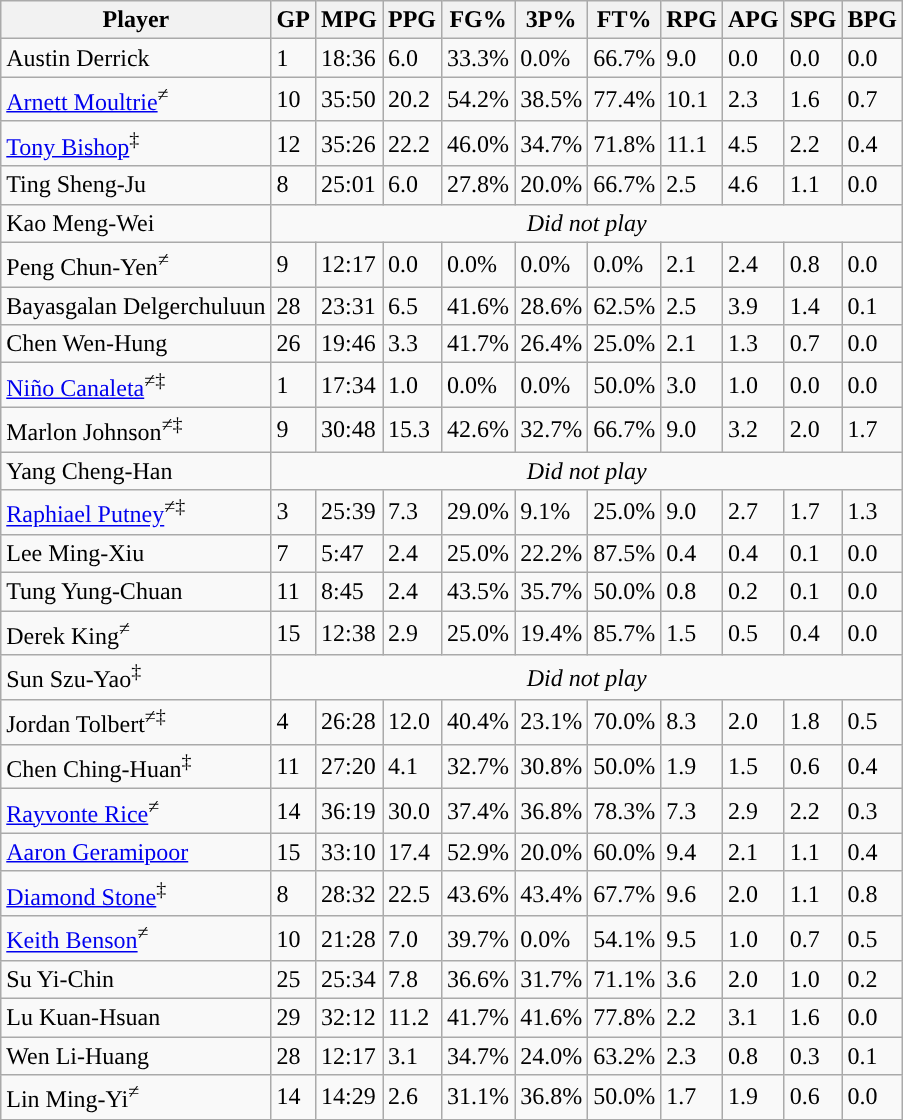<table class="wikitable">
<tr>
<th>Player</th>
<th>GP</th>
<th>MPG</th>
<th>PPG</th>
<th>FG%</th>
<th>3P%</th>
<th>FT%</th>
<th>RPG</th>
<th>APG</th>
<th>SPG</th>
<th>BPG</th>
</tr>
<tr>
<td>Austin Derrick</td>
<td>1</td>
<td>18:36</td>
<td>6.0</td>
<td>33.3%</td>
<td>0.0%</td>
<td>66.7%</td>
<td>9.0</td>
<td>0.0</td>
<td>0.0</td>
<td>0.0</td>
</tr>
<tr>
<td><a href='#'>Arnett Moultrie</a><sup>≠</sup></td>
<td>10</td>
<td>35:50</td>
<td>20.2</td>
<td>54.2%</td>
<td>38.5%</td>
<td>77.4%</td>
<td>10.1</td>
<td>2.3</td>
<td>1.6</td>
<td>0.7</td>
</tr>
<tr>
<td><a href='#'>Tony Bishop</a><sup>‡</sup></td>
<td>12</td>
<td>35:26</td>
<td>22.2</td>
<td>46.0%</td>
<td>34.7%</td>
<td>71.8%</td>
<td>11.1</td>
<td>4.5</td>
<td>2.2</td>
<td>0.4</td>
</tr>
<tr>
<td>Ting Sheng-Ju</td>
<td>8</td>
<td>25:01</td>
<td>6.0</td>
<td>27.8%</td>
<td>20.0%</td>
<td>66.7%</td>
<td>2.5</td>
<td>4.6</td>
<td>1.1</td>
<td>0.0</td>
</tr>
<tr>
<td>Kao Meng-Wei</td>
<td colspan=10 align=center><em>Did not play</em></td>
</tr>
<tr>
<td>Peng Chun-Yen<sup>≠</sup></td>
<td>9</td>
<td>12:17</td>
<td>0.0</td>
<td>0.0%</td>
<td>0.0%</td>
<td>0.0%</td>
<td>2.1</td>
<td>2.4</td>
<td>0.8</td>
<td>0.0</td>
</tr>
<tr>
<td>Bayasgalan Delgerchuluun</td>
<td>28</td>
<td>23:31</td>
<td>6.5</td>
<td>41.6%</td>
<td>28.6%</td>
<td>62.5%</td>
<td>2.5</td>
<td>3.9</td>
<td>1.4</td>
<td>0.1</td>
</tr>
<tr>
<td>Chen Wen-Hung</td>
<td>26</td>
<td>19:46</td>
<td>3.3</td>
<td>41.7%</td>
<td>26.4%</td>
<td>25.0%</td>
<td>2.1</td>
<td>1.3</td>
<td>0.7</td>
<td>0.0</td>
</tr>
<tr>
<td><a href='#'>Niño Canaleta</a><sup>≠‡</sup></td>
<td>1</td>
<td>17:34</td>
<td>1.0</td>
<td>0.0%</td>
<td>0.0%</td>
<td>50.0%</td>
<td>3.0</td>
<td>1.0</td>
<td>0.0</td>
<td>0.0</td>
</tr>
<tr>
<td>Marlon Johnson<sup>≠‡</sup></td>
<td>9</td>
<td>30:48</td>
<td>15.3</td>
<td>42.6%</td>
<td>32.7%</td>
<td>66.7%</td>
<td>9.0</td>
<td>3.2</td>
<td>2.0</td>
<td>1.7</td>
</tr>
<tr>
<td>Yang Cheng-Han</td>
<td colspan=10 align=center><em>Did not play</em></td>
</tr>
<tr>
<td><a href='#'>Raphiael Putney</a><sup>≠‡</sup></td>
<td>3</td>
<td>25:39</td>
<td>7.3</td>
<td>29.0%</td>
<td>9.1%</td>
<td>25.0%</td>
<td>9.0</td>
<td>2.7</td>
<td>1.7</td>
<td>1.3</td>
</tr>
<tr>
<td>Lee Ming-Xiu</td>
<td>7</td>
<td>5:47</td>
<td>2.4</td>
<td>25.0%</td>
<td>22.2%</td>
<td>87.5%</td>
<td>0.4</td>
<td>0.4</td>
<td>0.1</td>
<td>0.0</td>
</tr>
<tr>
<td>Tung Yung-Chuan</td>
<td>11</td>
<td>8:45</td>
<td>2.4</td>
<td>43.5%</td>
<td>35.7%</td>
<td>50.0%</td>
<td>0.8</td>
<td>0.2</td>
<td>0.1</td>
<td>0.0</td>
</tr>
<tr>
<td>Derek King<sup>≠</sup></td>
<td>15</td>
<td>12:38</td>
<td>2.9</td>
<td>25.0%</td>
<td>19.4%</td>
<td>85.7%</td>
<td>1.5</td>
<td>0.5</td>
<td>0.4</td>
<td>0.0</td>
</tr>
<tr>
<td>Sun Szu-Yao<sup>‡</sup></td>
<td colspan=10 align=center><em>Did not play</em></td>
</tr>
<tr>
<td>Jordan Tolbert<sup>≠‡</sup></td>
<td>4</td>
<td>26:28</td>
<td>12.0</td>
<td>40.4%</td>
<td>23.1%</td>
<td>70.0%</td>
<td>8.3</td>
<td>2.0</td>
<td>1.8</td>
<td>0.5</td>
</tr>
<tr>
<td>Chen Ching-Huan<sup>‡</sup></td>
<td>11</td>
<td>27:20</td>
<td>4.1</td>
<td>32.7%</td>
<td>30.8%</td>
<td>50.0%</td>
<td>1.9</td>
<td>1.5</td>
<td>0.6</td>
<td>0.4</td>
</tr>
<tr>
<td><a href='#'>Rayvonte Rice</a><sup>≠</sup></td>
<td>14</td>
<td>36:19</td>
<td>30.0</td>
<td>37.4%</td>
<td>36.8%</td>
<td>78.3%</td>
<td>7.3</td>
<td>2.9</td>
<td>2.2</td>
<td>0.3</td>
</tr>
<tr>
<td><a href='#'>Aaron Geramipoor</a></td>
<td>15</td>
<td>33:10</td>
<td>17.4</td>
<td>52.9%</td>
<td>20.0%</td>
<td>60.0%</td>
<td>9.4</td>
<td>2.1</td>
<td>1.1</td>
<td>0.4</td>
</tr>
<tr>
<td><a href='#'>Diamond Stone</a><sup>‡</sup></td>
<td>8</td>
<td>28:32</td>
<td>22.5</td>
<td>43.6%</td>
<td>43.4%</td>
<td>67.7%</td>
<td>9.6</td>
<td>2.0</td>
<td>1.1</td>
<td>0.8</td>
</tr>
<tr>
<td><a href='#'>Keith Benson</a><sup>≠</sup></td>
<td>10</td>
<td>21:28</td>
<td>7.0</td>
<td>39.7%</td>
<td>0.0%</td>
<td>54.1%</td>
<td>9.5</td>
<td>1.0</td>
<td>0.7</td>
<td>0.5</td>
</tr>
<tr>
<td>Su Yi-Chin</td>
<td>25</td>
<td>25:34</td>
<td>7.8</td>
<td>36.6%</td>
<td>31.7%</td>
<td>71.1%</td>
<td>3.6</td>
<td>2.0</td>
<td>1.0</td>
<td>0.2</td>
</tr>
<tr>
<td>Lu Kuan-Hsuan</td>
<td>29</td>
<td>32:12</td>
<td>11.2</td>
<td>41.7%</td>
<td>41.6%</td>
<td>77.8%</td>
<td>2.2</td>
<td>3.1</td>
<td>1.6</td>
<td>0.0</td>
</tr>
<tr>
<td>Wen Li-Huang</td>
<td>28</td>
<td>12:17</td>
<td>3.1</td>
<td>34.7%</td>
<td>24.0%</td>
<td>63.2%</td>
<td>2.3</td>
<td>0.8</td>
<td>0.3</td>
<td>0.1</td>
</tr>
<tr>
<td>Lin Ming-Yi<sup>≠</sup></td>
<td>14</td>
<td>14:29</td>
<td>2.6</td>
<td>31.1%</td>
<td>36.8%</td>
<td>50.0%</td>
<td>1.7</td>
<td>1.9</td>
<td>0.6</td>
<td>0.0</td>
</tr>
</table>
